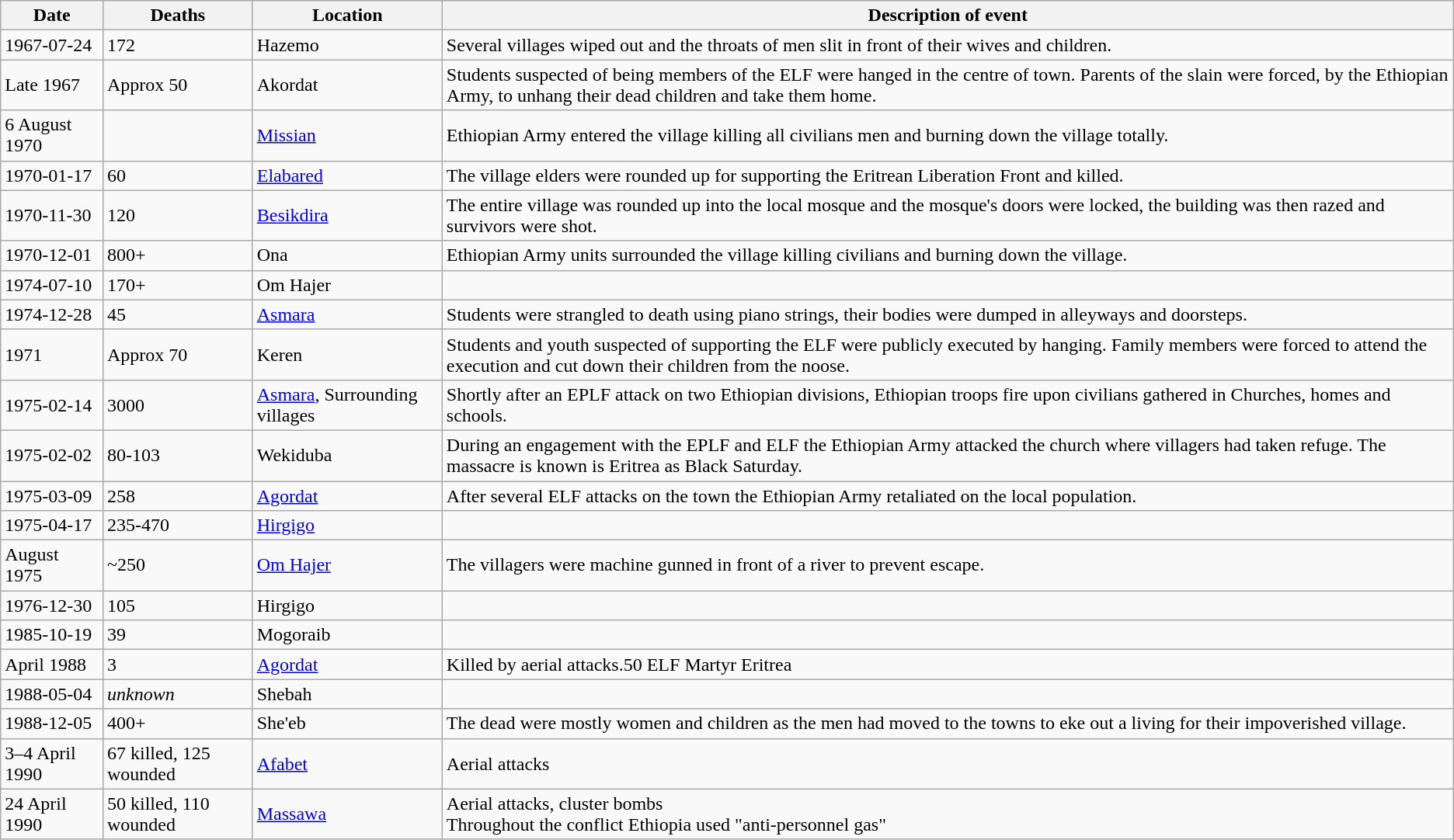<table class="wikitable">
<tr>
<th>Date</th>
<th>Deaths</th>
<th>Location</th>
<th>Description of event</th>
</tr>
<tr>
<td>1967-07-24</td>
<td>172</td>
<td>Hazemo</td>
<td>Several villages wiped out and the throats of men slit in front of their wives and children.</td>
</tr>
<tr>
<td>Late 1967</td>
<td>Approx 50</td>
<td>Akordat</td>
<td>Students suspected of being members of the ELF were hanged in the centre of town. Parents of the slain were forced, by the Ethiopian Army, to unhang their dead children and take them home.</td>
</tr>
<tr>
<td>6 August 1970</td>
<td></td>
<td><a href='#'>Missian</a></td>
<td>Ethiopian Army entered the village killing all civilians men and burning down the village totally.</td>
</tr>
<tr>
<td>1970-01-17</td>
<td>60</td>
<td><a href='#'>Elabared</a></td>
<td>The village elders were rounded up for supporting the Eritrean Liberation Front and killed.</td>
</tr>
<tr>
<td>1970-11-30</td>
<td>120</td>
<td><a href='#'>Besikdira</a></td>
<td>The entire village was rounded up into the local mosque and the mosque's doors were locked, the building was then razed and survivors were shot.</td>
</tr>
<tr>
<td>1970-12-01</td>
<td>800+</td>
<td>Ona</td>
<td>Ethiopian Army units surrounded the village killing civilians and burning down the village.</td>
</tr>
<tr>
<td>1974-07-10</td>
<td>170+</td>
<td>Om Hajer</td>
<td></td>
</tr>
<tr>
<td>1974-12-28</td>
<td>45</td>
<td><a href='#'>Asmara</a></td>
<td>Students were strangled to death using piano strings, their bodies were dumped in alleyways and doorsteps.</td>
</tr>
<tr>
<td>1971</td>
<td>Approx 70</td>
<td>Keren</td>
<td>Students and youth suspected of supporting the ELF were publicly executed by hanging. Family members were forced to attend the execution and cut down their children from the noose.</td>
</tr>
<tr>
<td>1975-02-14</td>
<td>3000</td>
<td><a href='#'>Asmara</a>, Surrounding villages</td>
<td>Shortly after an EPLF attack on two Ethiopian divisions, Ethiopian troops fire upon civilians gathered in Churches, homes and schools.</td>
</tr>
<tr>
<td>1975-02-02</td>
<td>80-103</td>
<td>Wekiduba</td>
<td>During an engagement with the EPLF and ELF the Ethiopian Army attacked the church where villagers had taken refuge. The massacre is known is Eritrea as Black Saturday.</td>
</tr>
<tr>
<td>1975-03-09</td>
<td>258</td>
<td><a href='#'>Agordat</a></td>
<td>After several ELF attacks on the town the Ethiopian Army retaliated on the local population.</td>
</tr>
<tr>
<td>1975-04-17</td>
<td>235-470</td>
<td><a href='#'>Hirgigo</a></td>
<td></td>
</tr>
<tr>
<td>August 1975</td>
<td>~250</td>
<td><a href='#'>Om Hajer</a></td>
<td>The villagers were machine gunned in front of a river to prevent escape.</td>
</tr>
<tr>
<td>1976-12-30</td>
<td>105</td>
<td>Hirgigo</td>
<td></td>
</tr>
<tr>
<td>1985-10-19</td>
<td>39</td>
<td>Mogoraib</td>
<td></td>
</tr>
<tr>
<td>April 1988</td>
<td>3</td>
<td><a href='#'>Agordat</a></td>
<td>Killed by aerial attacks.50 ELF Martyr Eritrea</td>
</tr>
<tr>
<td>1988-05-04</td>
<td><em>unknown</em></td>
<td>Shebah</td>
<td></td>
</tr>
<tr>
<td>1988-12-05</td>
<td>400+</td>
<td>She'eb</td>
<td>The dead were mostly women and children as the men had moved to the towns to eke out a living for their impoverished village.</td>
</tr>
<tr>
<td>3–4 April 1990</td>
<td>67 killed, 125 wounded</td>
<td><a href='#'>Afabet</a></td>
<td>Aerial attacks</td>
</tr>
<tr>
<td>24 April 1990</td>
<td>50 killed, 110 wounded</td>
<td><a href='#'>Massawa</a></td>
<td>Aerial attacks, cluster bombs<br>Throughout the conflict Ethiopia used "anti-personnel gas"</td>
</tr>
</table>
